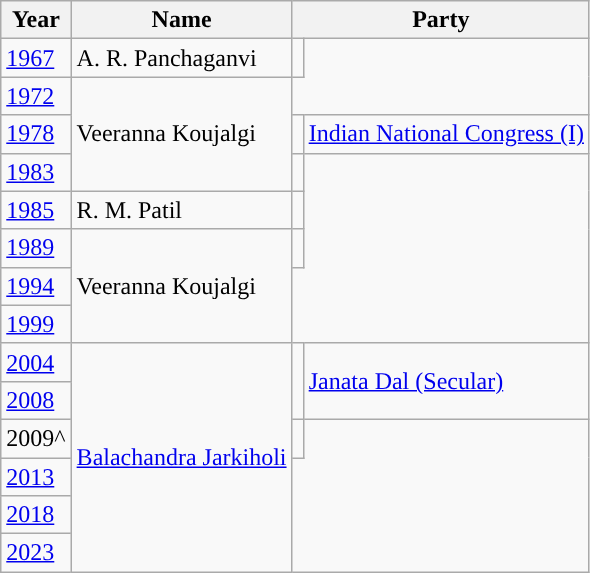<table class="wikitable">
<tr>
<th>Year</th>
<th>Name</th>
<th colspan="2">Party</th>
</tr>
<tr>
<td><a href='#'>1967</a></td>
<td>A. R. Panchaganvi</td>
<td></td>
</tr>
<tr>
<td><a href='#'>1972</a></td>
<td rowspan="3">Veeranna Koujalgi</td>
</tr>
<tr>
<td><a href='#'>1978</a></td>
<td style="background-color:"></td>
<td><a href='#'>Indian National Congress (I)</a></td>
</tr>
<tr>
<td><a href='#'>1983</a></td>
<td></td>
</tr>
<tr>
<td><a href='#'>1985</a></td>
<td>R. M. Patil</td>
<td></td>
</tr>
<tr>
<td><a href='#'>1989</a></td>
<td rowspan="3">Veeranna Koujalgi</td>
<td></td>
</tr>
<tr>
<td><a href='#'>1994</a></td>
</tr>
<tr>
<td><a href='#'>1999</a></td>
</tr>
<tr>
<td><a href='#'>2004</a></td>
<td rowspan="6"><a href='#'>Balachandra Jarkiholi</a></td>
<td rowspan="2" style="background-color:"></td>
<td rowspan="2"><a href='#'>Janata Dal (Secular)</a></td>
</tr>
<tr>
<td><a href='#'>2008</a></td>
</tr>
<tr>
<td>2009^</td>
<td></td>
</tr>
<tr>
<td><a href='#'>2013</a></td>
</tr>
<tr>
<td><a href='#'>2018</a></td>
</tr>
<tr>
<td><a href='#'>2023</a></td>
</tr>
</table>
